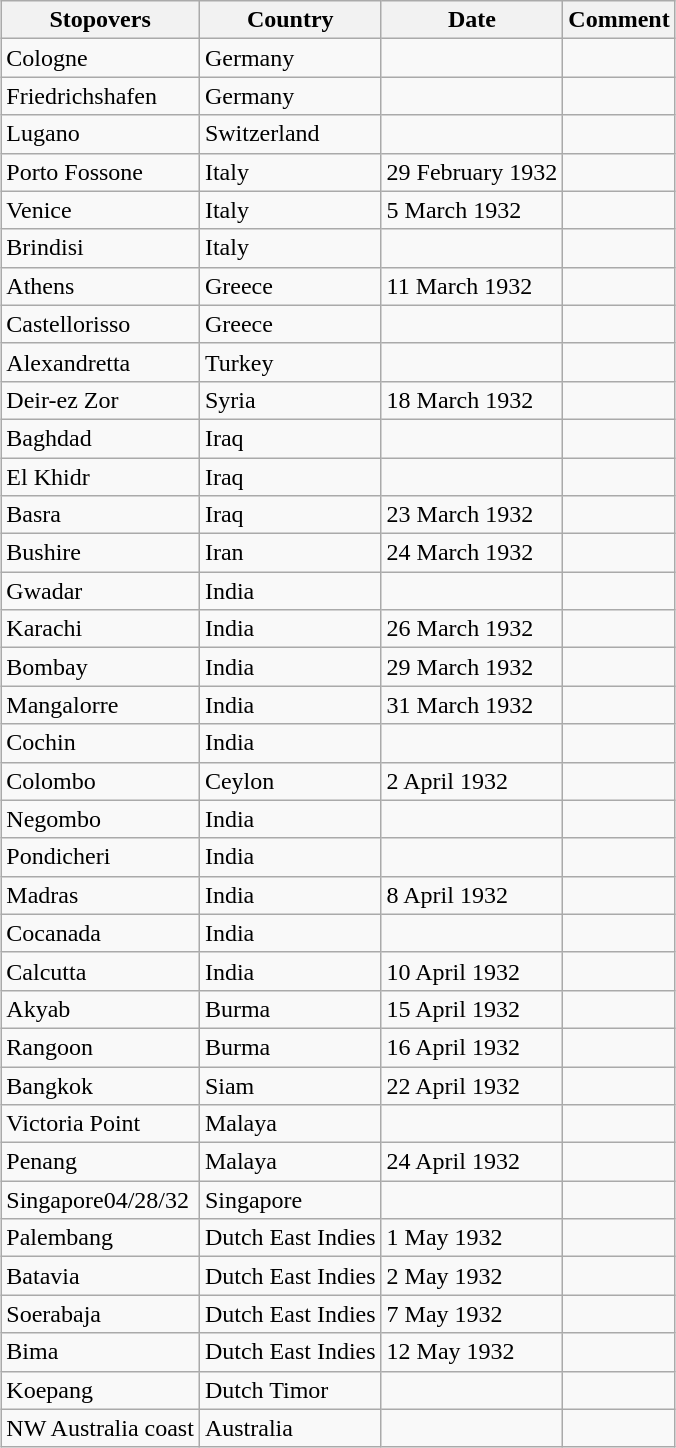<table class="wikitable collapsible collapsed" style="margin: 1em auto 1em auto;">
<tr>
<th>Stopovers</th>
<th>Country</th>
<th>Date</th>
<th>Comment</th>
</tr>
<tr>
<td>Cologne</td>
<td>Germany</td>
<td></td>
<td></td>
</tr>
<tr>
<td>Friedrichshafen</td>
<td>Germany</td>
<td></td>
<td></td>
</tr>
<tr>
<td>Lugano</td>
<td>Switzerland</td>
<td></td>
<td></td>
</tr>
<tr>
<td>Porto Fossone</td>
<td>Italy</td>
<td>29 February 1932</td>
<td></td>
</tr>
<tr>
<td>Venice</td>
<td>Italy</td>
<td>5 March 1932</td>
<td></td>
</tr>
<tr>
<td>Brindisi</td>
<td>Italy</td>
<td></td>
<td></td>
</tr>
<tr>
<td>Athens</td>
<td>Greece</td>
<td>11 March 1932</td>
<td></td>
</tr>
<tr>
<td>Castellorisso</td>
<td>Greece</td>
<td></td>
<td></td>
</tr>
<tr>
<td>Alexandretta</td>
<td>Turkey</td>
<td></td>
<td></td>
</tr>
<tr>
<td>Deir-ez Zor</td>
<td>Syria</td>
<td>18 March 1932</td>
<td></td>
</tr>
<tr>
<td>Baghdad</td>
<td>Iraq</td>
<td></td>
<td></td>
</tr>
<tr>
<td>El Khidr</td>
<td>Iraq</td>
<td></td>
<td></td>
</tr>
<tr>
<td>Basra</td>
<td>Iraq</td>
<td>23 March 1932</td>
<td></td>
</tr>
<tr>
<td>Bushire</td>
<td>Iran</td>
<td>24 March 1932</td>
<td></td>
</tr>
<tr>
<td>Gwadar</td>
<td>India</td>
<td></td>
<td></td>
</tr>
<tr>
<td>Karachi</td>
<td>India</td>
<td>26 March 1932</td>
<td></td>
</tr>
<tr>
<td>Bombay</td>
<td>India</td>
<td>29 March 1932</td>
<td></td>
</tr>
<tr>
<td>Mangalorre</td>
<td>India</td>
<td>31 March 1932</td>
<td></td>
</tr>
<tr>
<td>Cochin</td>
<td>India</td>
<td></td>
<td></td>
</tr>
<tr>
<td>Colombo</td>
<td>Ceylon</td>
<td>2 April 1932</td>
<td></td>
</tr>
<tr>
<td>Negombo</td>
<td>India</td>
<td></td>
<td></td>
</tr>
<tr>
<td>Pondicheri</td>
<td>India</td>
<td></td>
<td></td>
</tr>
<tr>
<td>Madras</td>
<td>India</td>
<td>8 April 1932</td>
<td></td>
</tr>
<tr>
<td>Cocanada</td>
<td>India</td>
<td></td>
<td></td>
</tr>
<tr>
<td>Calcutta</td>
<td>India</td>
<td>10 April 1932</td>
<td></td>
</tr>
<tr>
<td>Akyab</td>
<td>Burma</td>
<td>15 April 1932</td>
<td></td>
</tr>
<tr>
<td>Rangoon</td>
<td>Burma</td>
<td>16 April 1932</td>
<td></td>
</tr>
<tr>
<td>Bangkok</td>
<td>Siam</td>
<td>22 April 1932</td>
<td></td>
</tr>
<tr>
<td>Victoria Point</td>
<td>Malaya</td>
<td></td>
<td></td>
</tr>
<tr>
<td>Penang</td>
<td>Malaya</td>
<td>24 April 1932</td>
<td></td>
</tr>
<tr>
<td>Singapore04/28/32</td>
<td>Singapore</td>
<td></td>
<td></td>
</tr>
<tr>
<td>Palembang</td>
<td>Dutch East Indies</td>
<td>1 May 1932</td>
<td></td>
</tr>
<tr>
<td>Batavia</td>
<td>Dutch East Indies</td>
<td>2 May 1932</td>
<td></td>
</tr>
<tr>
<td>Soerabaja</td>
<td>Dutch East Indies</td>
<td>7 May 1932</td>
<td></td>
</tr>
<tr>
<td>Bima</td>
<td>Dutch East Indies</td>
<td>12 May 1932</td>
<td></td>
</tr>
<tr>
<td>Koepang</td>
<td>Dutch Timor</td>
<td></td>
<td></td>
</tr>
<tr>
<td>NW Australia coast</td>
<td>Australia</td>
<td></td>
<td></td>
</tr>
</table>
